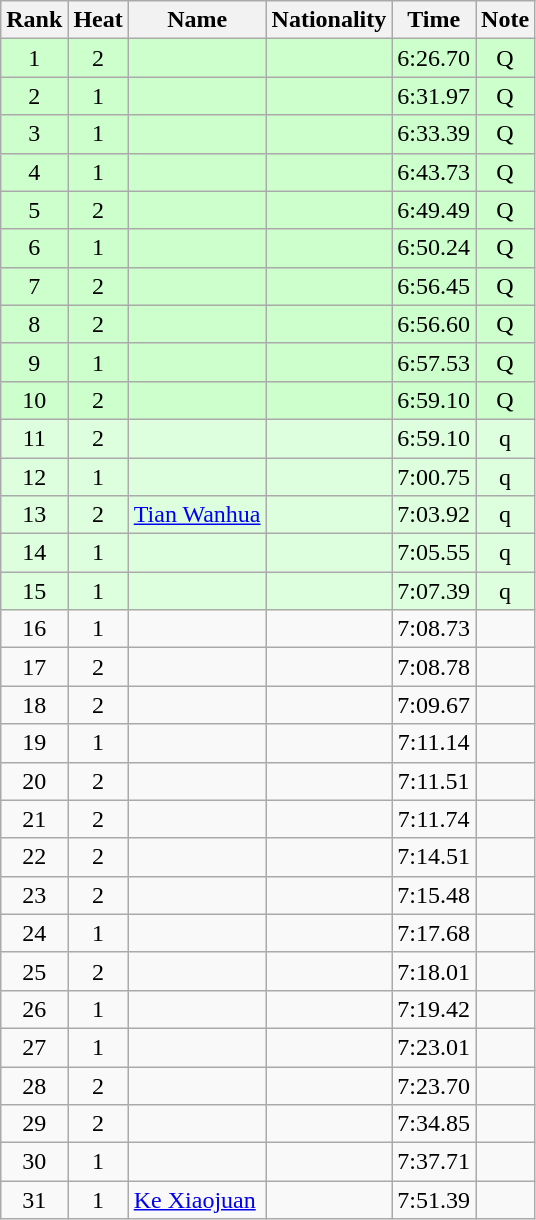<table class="wikitable sortable" style="text-align:center">
<tr>
<th>Rank</th>
<th>Heat</th>
<th>Name</th>
<th>Nationality</th>
<th>Time</th>
<th>Note</th>
</tr>
<tr bgcolor=ccffcc>
<td>1</td>
<td>2</td>
<td align=left></td>
<td align=left></td>
<td>6:26.70</td>
<td>Q</td>
</tr>
<tr bgcolor=ccffcc>
<td>2</td>
<td>1</td>
<td align=left></td>
<td align=left></td>
<td>6:31.97</td>
<td>Q</td>
</tr>
<tr bgcolor=ccffcc>
<td>3</td>
<td>1</td>
<td align=left></td>
<td align=left></td>
<td>6:33.39</td>
<td>Q</td>
</tr>
<tr bgcolor=ccffcc>
<td>4</td>
<td>1</td>
<td align=left></td>
<td align=left></td>
<td>6:43.73</td>
<td>Q</td>
</tr>
<tr bgcolor=ccffcc>
<td>5</td>
<td>2</td>
<td align=left></td>
<td align=left></td>
<td>6:49.49</td>
<td>Q</td>
</tr>
<tr bgcolor=ccffcc>
<td>6</td>
<td>1</td>
<td align=left></td>
<td align=left></td>
<td>6:50.24</td>
<td>Q</td>
</tr>
<tr bgcolor=ccffcc>
<td>7</td>
<td>2</td>
<td align=left></td>
<td align=left></td>
<td>6:56.45</td>
<td>Q</td>
</tr>
<tr bgcolor=ccffcc>
<td>8</td>
<td>2</td>
<td align=left></td>
<td align=left></td>
<td>6:56.60</td>
<td>Q</td>
</tr>
<tr bgcolor=ccffcc>
<td>9</td>
<td>1</td>
<td align=left></td>
<td align=left></td>
<td>6:57.53</td>
<td>Q</td>
</tr>
<tr bgcolor=ccffcc>
<td>10</td>
<td>2</td>
<td align=left></td>
<td align=left></td>
<td>6:59.10</td>
<td>Q</td>
</tr>
<tr bgcolor=ddffdd>
<td>11</td>
<td>2</td>
<td align=left></td>
<td align=left></td>
<td>6:59.10</td>
<td>q</td>
</tr>
<tr bgcolor=ddffdd>
<td>12</td>
<td>1</td>
<td align=left></td>
<td align=left></td>
<td>7:00.75</td>
<td>q</td>
</tr>
<tr bgcolor=ddffdd>
<td>13</td>
<td>2</td>
<td align=left><a href='#'>Tian Wanhua</a></td>
<td align=left></td>
<td>7:03.92</td>
<td>q</td>
</tr>
<tr bgcolor=ddffdd>
<td>14</td>
<td>1</td>
<td align=left></td>
<td align=left></td>
<td>7:05.55</td>
<td>q</td>
</tr>
<tr bgcolor=ddffdd>
<td>15</td>
<td>1</td>
<td align=left></td>
<td align=left></td>
<td>7:07.39</td>
<td>q</td>
</tr>
<tr>
<td>16</td>
<td>1</td>
<td align=left></td>
<td align=left></td>
<td>7:08.73</td>
<td></td>
</tr>
<tr>
<td>17</td>
<td>2</td>
<td align=left></td>
<td align=left></td>
<td>7:08.78</td>
<td></td>
</tr>
<tr>
<td>18</td>
<td>2</td>
<td align=left></td>
<td align=left></td>
<td>7:09.67</td>
<td></td>
</tr>
<tr>
<td>19</td>
<td>1</td>
<td align=left></td>
<td align=left></td>
<td>7:11.14</td>
<td></td>
</tr>
<tr>
<td>20</td>
<td>2</td>
<td align=left></td>
<td align=left></td>
<td>7:11.51</td>
<td></td>
</tr>
<tr>
<td>21</td>
<td>2</td>
<td align=left></td>
<td align=left></td>
<td>7:11.74</td>
<td></td>
</tr>
<tr>
<td>22</td>
<td>2</td>
<td align=left></td>
<td align=left></td>
<td>7:14.51</td>
<td></td>
</tr>
<tr>
<td>23</td>
<td>2</td>
<td align=left></td>
<td align=left></td>
<td>7:15.48</td>
<td></td>
</tr>
<tr>
<td>24</td>
<td>1</td>
<td align=left></td>
<td align=left></td>
<td>7:17.68</td>
<td></td>
</tr>
<tr>
<td>25</td>
<td>2</td>
<td align=left></td>
<td align=left></td>
<td>7:18.01</td>
<td></td>
</tr>
<tr>
<td>26</td>
<td>1</td>
<td align=left></td>
<td align=left></td>
<td>7:19.42</td>
<td></td>
</tr>
<tr>
<td>27</td>
<td>1</td>
<td align=left></td>
<td align=left></td>
<td>7:23.01</td>
<td></td>
</tr>
<tr>
<td>28</td>
<td>2</td>
<td align=left></td>
<td align=left></td>
<td>7:23.70</td>
<td></td>
</tr>
<tr>
<td>29</td>
<td>2</td>
<td align=left></td>
<td align=left></td>
<td>7:34.85</td>
<td></td>
</tr>
<tr>
<td>30</td>
<td>1</td>
<td align=left></td>
<td align=left></td>
<td>7:37.71</td>
<td></td>
</tr>
<tr>
<td>31</td>
<td>1</td>
<td align=left><a href='#'>Ke Xiaojuan</a></td>
<td align=left></td>
<td>7:51.39</td>
<td></td>
</tr>
</table>
